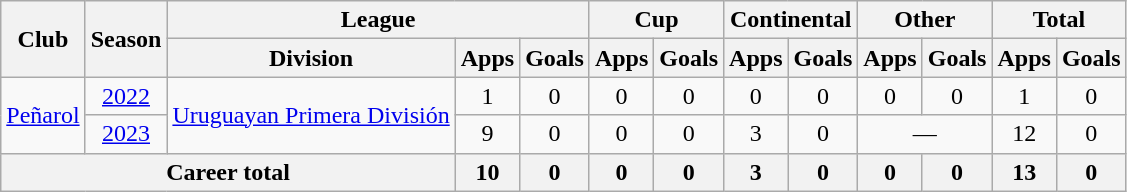<table class="wikitable" Style="text-align: center">
<tr>
<th rowspan="2">Club</th>
<th rowspan="2">Season</th>
<th colspan="3">League</th>
<th colspan="2">Cup</th>
<th colspan="2">Continental</th>
<th colspan="2">Other</th>
<th colspan="2">Total</th>
</tr>
<tr>
<th>Division</th>
<th>Apps</th>
<th>Goals</th>
<th>Apps</th>
<th>Goals</th>
<th>Apps</th>
<th>Goals</th>
<th>Apps</th>
<th>Goals</th>
<th>Apps</th>
<th>Goals</th>
</tr>
<tr>
<td rowspan="2"><a href='#'>Peñarol</a></td>
<td><a href='#'>2022</a></td>
<td rowspan="2"><a href='#'>Uruguayan Primera División</a></td>
<td>1</td>
<td>0</td>
<td>0</td>
<td>0</td>
<td>0</td>
<td>0</td>
<td>0</td>
<td>0</td>
<td>1</td>
<td>0</td>
</tr>
<tr>
<td><a href='#'>2023</a></td>
<td>9</td>
<td>0</td>
<td>0</td>
<td>0</td>
<td>3</td>
<td>0</td>
<td colspan="2">—</td>
<td>12</td>
<td>0</td>
</tr>
<tr>
<th colspan="3">Career total</th>
<th>10</th>
<th>0</th>
<th>0</th>
<th>0</th>
<th>3</th>
<th>0</th>
<th>0</th>
<th>0</th>
<th>13</th>
<th>0</th>
</tr>
</table>
